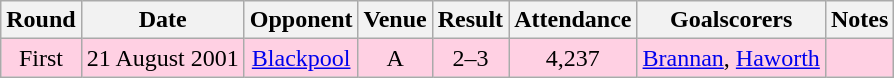<table class="wikitable" style="text-align:center">
<tr>
<th>Round</th>
<th>Date</th>
<th>Opponent</th>
<th>Venue</th>
<th>Result</th>
<th>Attendance</th>
<th>Goalscorers</th>
<th>Notes</th>
</tr>
<tr style="background-color: #ffd0e3;">
<td>First</td>
<td>21 August 2001</td>
<td><a href='#'>Blackpool</a></td>
<td>A</td>
<td>2–3</td>
<td>4,237</td>
<td><a href='#'>Brannan</a>, <a href='#'>Haworth</a></td>
<td></td>
</tr>
</table>
